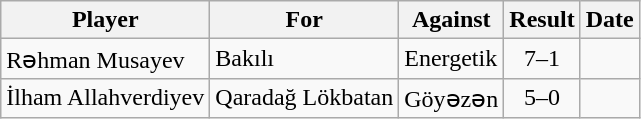<table class="wikitable sortable">
<tr>
<th>Player</th>
<th>For</th>
<th>Against</th>
<th style="text-align:center">Result</th>
<th>Date</th>
</tr>
<tr>
<td> Rəhman Musayev</td>
<td>Bakılı</td>
<td>Energetik</td>
<td style="text-align:center;">7–1</td>
<td></td>
</tr>
<tr>
<td> İlham Allahverdiyev</td>
<td>Qaradağ Lökbatan</td>
<td>Göyəzən</td>
<td style="text-align:center;">5–0</td>
<td></td>
</tr>
</table>
